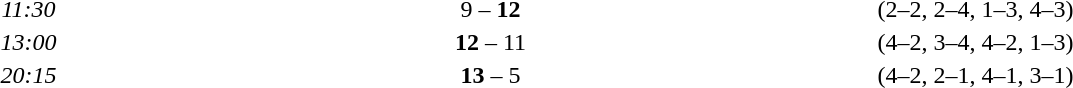<table style="text-align:center">
<tr>
<th width=100></th>
<th width=200></th>
<th width=100></th>
<th width=200></th>
</tr>
<tr>
<td><em>11:30</em></td>
<td align=right></td>
<td>9 – <strong>12</strong></td>
<td align=left><strong></strong></td>
<td>(2–2, 2–4, 1–3, 4–3)</td>
</tr>
<tr>
<td><em>13:00</em></td>
<td align=right><strong></strong></td>
<td><strong>12</strong> – 11</td>
<td align=left></td>
<td>(4–2, 3–4, 4–2, 1–3)</td>
</tr>
<tr>
<td><em>20:15</em></td>
<td align=right><strong></strong></td>
<td><strong>13</strong> – 5</td>
<td align=left></td>
<td>(4–2, 2–1, 4–1, 3–1)</td>
</tr>
</table>
